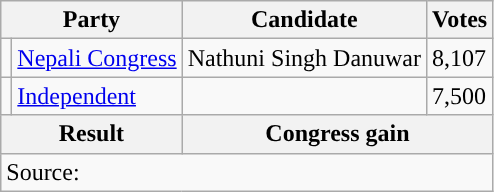<table class="wikitable">
<tr>
<th colspan="2">Party</th>
<th>Candidate</th>
<th>Votes</th>
</tr>
<tr>
<td style="background-color:"></td>
<td><a href='#'>Nepali Congress</a></td>
<td>Nathuni Singh Danuwar</td>
<td>8,107</td>
</tr>
<tr>
<td style="background-color:"></td>
<td><a href='#'>Independent</a></td>
<td></td>
<td>7,500</td>
</tr>
<tr>
<th colspan="2">Result</th>
<th colspan="2">Congress gain</th>
</tr>
<tr>
<td colspan="4">Source: </td>
</tr>
</table>
